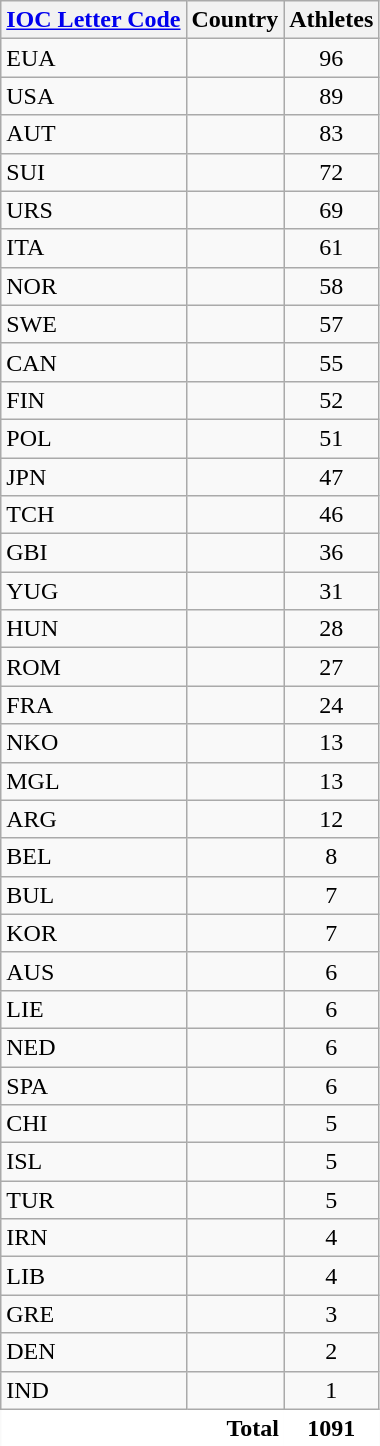<table class="wikitable collapsible collapsed sortable" style="border:0;">
<tr>
<th><a href='#'>IOC Letter Code</a></th>
<th>Country</th>
<th>Athletes</th>
</tr>
<tr>
<td>EUA</td>
<td></td>
<td align=center>96</td>
</tr>
<tr>
<td>USA</td>
<td></td>
<td align=center>89</td>
</tr>
<tr>
<td>AUT</td>
<td></td>
<td align=center>83</td>
</tr>
<tr>
<td>SUI</td>
<td></td>
<td align=center>72</td>
</tr>
<tr>
<td>URS</td>
<td></td>
<td align=center>69</td>
</tr>
<tr>
<td>ITA</td>
<td></td>
<td align=center>61</td>
</tr>
<tr>
<td>NOR</td>
<td></td>
<td align=center>58</td>
</tr>
<tr>
<td>SWE</td>
<td></td>
<td align=center>57</td>
</tr>
<tr>
<td>CAN</td>
<td></td>
<td align=center>55</td>
</tr>
<tr>
<td>FIN</td>
<td></td>
<td align=center>52</td>
</tr>
<tr>
<td>POL</td>
<td></td>
<td align=center>51</td>
</tr>
<tr>
<td>JPN</td>
<td></td>
<td align=center>47</td>
</tr>
<tr>
<td>TCH</td>
<td></td>
<td align=center>46</td>
</tr>
<tr>
<td>GBI</td>
<td></td>
<td align=center>36</td>
</tr>
<tr>
<td>YUG</td>
<td></td>
<td align=center>31</td>
</tr>
<tr>
<td>HUN</td>
<td></td>
<td align=center>28</td>
</tr>
<tr>
<td>ROM</td>
<td></td>
<td align=center>27</td>
</tr>
<tr>
<td>FRA</td>
<td></td>
<td align=center>24</td>
</tr>
<tr>
<td>NKO</td>
<td></td>
<td align=center>13</td>
</tr>
<tr>
<td>MGL</td>
<td></td>
<td align=center>13</td>
</tr>
<tr>
<td>ARG</td>
<td></td>
<td align=center>12</td>
</tr>
<tr>
<td>BEL</td>
<td></td>
<td align=center>8</td>
</tr>
<tr>
<td>BUL</td>
<td></td>
<td align=center>7</td>
</tr>
<tr>
<td>KOR</td>
<td></td>
<td align=center>7</td>
</tr>
<tr>
<td>AUS</td>
<td></td>
<td align=center>6</td>
</tr>
<tr>
<td>LIE</td>
<td></td>
<td align=center>6</td>
</tr>
<tr>
<td>NED</td>
<td></td>
<td align=center>6</td>
</tr>
<tr>
<td>SPA</td>
<td></td>
<td align=center>6</td>
</tr>
<tr>
<td>CHI</td>
<td></td>
<td align=center>5</td>
</tr>
<tr>
<td>ISL</td>
<td></td>
<td align=center>5</td>
</tr>
<tr>
<td>TUR</td>
<td></td>
<td align=center>5</td>
</tr>
<tr>
<td>IRN</td>
<td></td>
<td align=center>4</td>
</tr>
<tr>
<td>LIB</td>
<td></td>
<td align=center>4</td>
</tr>
<tr>
<td>GRE</td>
<td></td>
<td align=center>3</td>
</tr>
<tr>
<td>DEN</td>
<td></td>
<td align=center>2</td>
</tr>
<tr>
<td>IND</td>
<td></td>
<td align=center>1</td>
</tr>
<tr class="sortbottom">
<td colspan=2; style="text-align:right; border:0px; background:#fff;"><strong>Total</strong></td>
<td style="text-align:center; border:0px; background:#fff;"><strong>1091</strong></td>
</tr>
</table>
